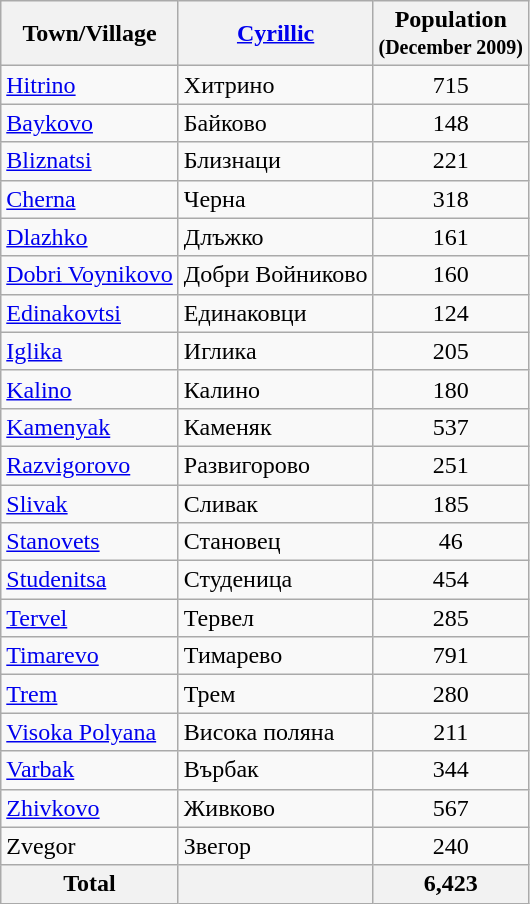<table class="wikitable sortable">
<tr>
<th>Town/Village</th>
<th><a href='#'>Cyrillic</a></th>
<th>Population<br><small>(December 2009)</small></th>
</tr>
<tr>
<td><a href='#'>Hitrino</a></td>
<td>Хитрино</td>
<td align="center">715</td>
</tr>
<tr>
<td><a href='#'>Baykovo</a></td>
<td>Байково</td>
<td align="center">148</td>
</tr>
<tr>
<td><a href='#'>Bliznatsi</a></td>
<td>Близнаци</td>
<td align="center">221</td>
</tr>
<tr>
<td><a href='#'>Cherna</a></td>
<td>Черна</td>
<td align="center">318</td>
</tr>
<tr>
<td><a href='#'>Dlazhko</a></td>
<td>Длъжко</td>
<td align="center">161</td>
</tr>
<tr>
<td><a href='#'>Dobri Voynikovo</a></td>
<td>Добри Войниково</td>
<td align="center">160</td>
</tr>
<tr>
<td><a href='#'>Edinakovtsi</a></td>
<td>Единаковци</td>
<td align="center">124</td>
</tr>
<tr>
<td><a href='#'>Iglika</a></td>
<td>Иглика</td>
<td align="center">205</td>
</tr>
<tr>
<td><a href='#'>Kalino</a></td>
<td>Калино</td>
<td align="center">180</td>
</tr>
<tr>
<td><a href='#'>Kamenyak</a></td>
<td>Каменяк</td>
<td align="center">537</td>
</tr>
<tr>
<td><a href='#'>Razvigorovo</a></td>
<td>Развигорово</td>
<td align="center">251</td>
</tr>
<tr>
<td><a href='#'>Slivak</a></td>
<td>Сливак</td>
<td align="center">185</td>
</tr>
<tr>
<td><a href='#'>Stanovets</a></td>
<td>Становец</td>
<td align="center">46</td>
</tr>
<tr>
<td><a href='#'>Studenitsa</a></td>
<td>Студеница</td>
<td align="center">454</td>
</tr>
<tr>
<td><a href='#'>Tervel</a></td>
<td>Тервел</td>
<td align="center">285</td>
</tr>
<tr>
<td><a href='#'>Timarevo</a></td>
<td>Тимарево</td>
<td align="center">791</td>
</tr>
<tr>
<td><a href='#'>Trem</a></td>
<td>Трем</td>
<td align="center">280</td>
</tr>
<tr>
<td><a href='#'>Visoka Polyana</a></td>
<td>Висока поляна</td>
<td align="center">211</td>
</tr>
<tr>
<td><a href='#'>Varbak</a></td>
<td>Върбак</td>
<td align="center">344</td>
</tr>
<tr>
<td><a href='#'>Zhivkovo</a></td>
<td>Живково</td>
<td align="center">567</td>
</tr>
<tr>
<td>Zvegor</td>
<td>Звегор</td>
<td align="center">240</td>
</tr>
<tr>
<th>Total</th>
<th></th>
<th align="center">6,423</th>
</tr>
</table>
